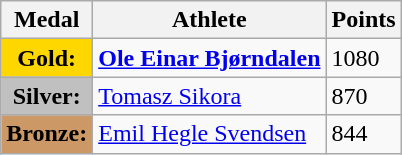<table class="wikitable">
<tr>
<th><strong>Medal</strong></th>
<th><strong>Athlete</strong></th>
<th><strong>Points</strong></th>
</tr>
<tr>
<td style="text-align:center;background-color:gold;"><strong>Gold:</strong></td>
<td> <strong><a href='#'>Ole Einar Bjørndalen</a></strong></td>
<td>1080</td>
</tr>
<tr>
<td style="text-align:center;background-color:silver;"><strong>Silver:</strong></td>
<td> <a href='#'>Tomasz Sikora</a></td>
<td>870</td>
</tr>
<tr>
<td style="text-align:center;background-color:#CC9966;"><strong>Bronze:</strong></td>
<td> <a href='#'>Emil Hegle Svendsen</a></td>
<td>844</td>
</tr>
</table>
